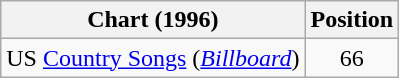<table class="wikitable">
<tr>
<th scope="col">Chart (1996)</th>
<th scope="col">Position</th>
</tr>
<tr>
<td>US <a href='#'>Country Songs</a> (<em><a href='#'>Billboard</a></em>)</td>
<td align="center">66</td>
</tr>
</table>
